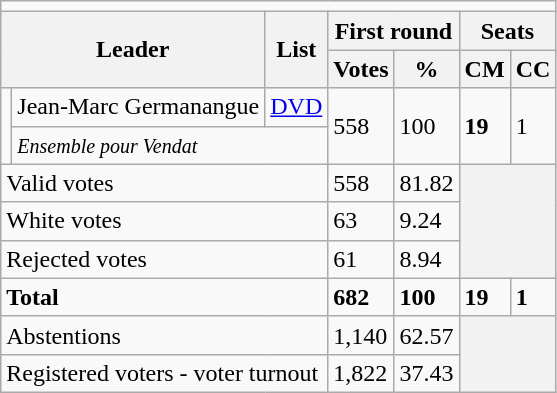<table class="wikitable">
<tr>
<td colspan="7"></td>
</tr>
<tr>
<th colspan="2" rowspan="2">Leader</th>
<th rowspan="2">List</th>
<th colspan="2">First round</th>
<th colspan="2">Seats</th>
</tr>
<tr>
<th>Votes</th>
<th>%</th>
<th>CM</th>
<th>CC</th>
</tr>
<tr>
<td rowspan="2"></td>
<td>Jean-Marc Germanangue</td>
<td><a href='#'>DVD</a></td>
<td rowspan="2">558</td>
<td rowspan="2">100</td>
<td rowspan="2"><strong>19</strong></td>
<td rowspan="2">1</td>
</tr>
<tr>
<td colspan="2"><em><small>Ensemble pour Vendat</small></em></td>
</tr>
<tr>
<td colspan="3">Valid votes</td>
<td>558</td>
<td>81.82</td>
<th colspan="2" rowspan="3"></th>
</tr>
<tr>
<td colspan="3">White votes</td>
<td>63</td>
<td>9.24</td>
</tr>
<tr>
<td colspan="3">Rejected votes</td>
<td>61</td>
<td>8.94</td>
</tr>
<tr>
<td colspan="3"><strong>Total</strong></td>
<td><strong>682</strong></td>
<td><strong>100</strong></td>
<td><strong>19</strong></td>
<td><strong>1</strong></td>
</tr>
<tr>
<td colspan="3">Abstentions</td>
<td>1,140</td>
<td>62.57</td>
<th colspan="2" rowspan="2"></th>
</tr>
<tr>
<td colspan="3">Registered voters - voter turnout</td>
<td>1,822</td>
<td>37.43</td>
</tr>
</table>
